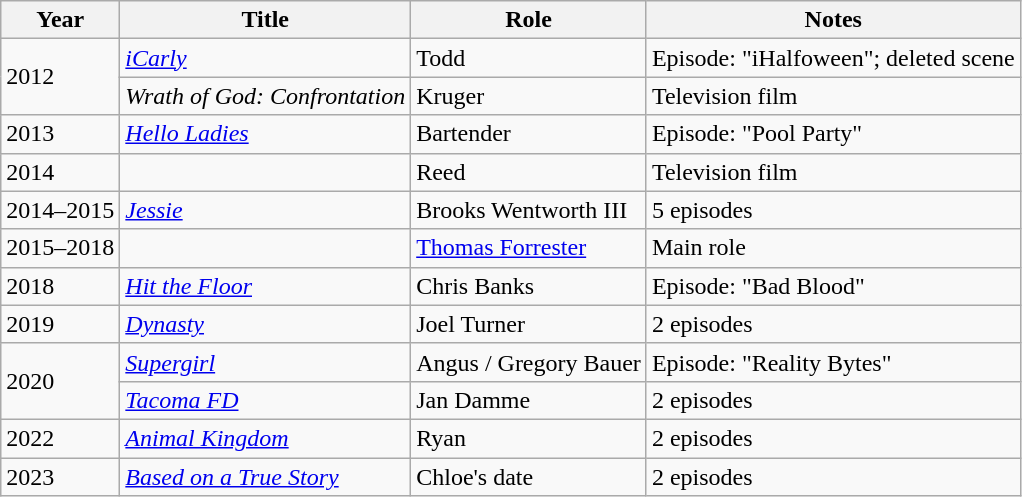<table class="wikitable sortable">
<tr>
<th>Year</th>
<th>Title</th>
<th>Role</th>
<th class="unsortable">Notes</th>
</tr>
<tr>
<td rowspan=2>2012</td>
<td><em><a href='#'>iCarly</a></em></td>
<td>Todd</td>
<td>Episode: "iHalfoween"; deleted scene</td>
</tr>
<tr>
<td><em>Wrath of God: Confrontation</em></td>
<td>Kruger</td>
<td>Television film</td>
</tr>
<tr>
<td>2013</td>
<td><em><a href='#'>Hello Ladies</a></em></td>
<td>Bartender</td>
<td>Episode: "Pool Party"</td>
</tr>
<tr>
<td>2014</td>
<td><em></em></td>
<td>Reed</td>
<td>Television film</td>
</tr>
<tr>
<td>2014–2015</td>
<td><em><a href='#'>Jessie</a></em></td>
<td>Brooks Wentworth III</td>
<td>5 episodes</td>
</tr>
<tr>
<td>2015–2018</td>
<td><em></em></td>
<td><a href='#'>Thomas Forrester</a></td>
<td>Main role</td>
</tr>
<tr>
<td>2018</td>
<td><em><a href='#'>Hit the Floor</a></em></td>
<td>Chris Banks</td>
<td>Episode: "Bad Blood"</td>
</tr>
<tr>
<td>2019</td>
<td><em><a href='#'>Dynasty</a></em></td>
<td>Joel Turner</td>
<td>2 episodes</td>
</tr>
<tr>
<td rowspan=2>2020</td>
<td><em><a href='#'>Supergirl</a></em></td>
<td>Angus / Gregory Bauer</td>
<td>Episode: "Reality Bytes"</td>
</tr>
<tr>
<td><em><a href='#'>Tacoma FD</a></em></td>
<td>Jan Damme</td>
<td>2 episodes</td>
</tr>
<tr>
<td>2022</td>
<td><em><a href='#'>Animal Kingdom</a></em></td>
<td>Ryan</td>
<td>2 episodes</td>
</tr>
<tr>
<td>2023</td>
<td><em><a href='#'>Based on a True Story</a></em></td>
<td>Chloe's date</td>
<td>2 episodes</td>
</tr>
</table>
